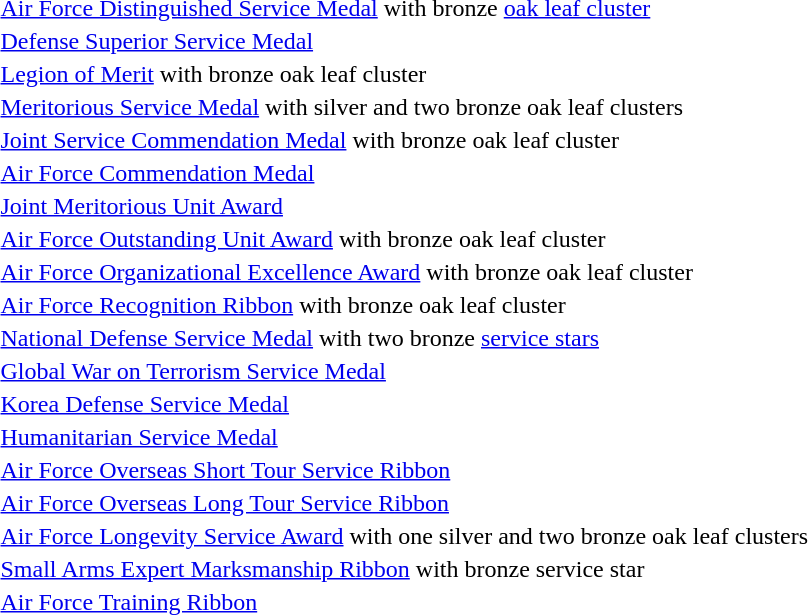<table>
<tr>
<td></td>
<td><a href='#'>Air Force Distinguished Service Medal</a> with bronze <a href='#'>oak leaf cluster</a></td>
</tr>
<tr>
<td></td>
<td><a href='#'>Defense Superior Service Medal</a></td>
</tr>
<tr>
<td></td>
<td><a href='#'>Legion of Merit</a> with bronze oak leaf cluster</td>
</tr>
<tr>
<td></td>
<td><a href='#'>Meritorious Service Medal</a> with silver and two bronze oak leaf clusters</td>
</tr>
<tr>
<td></td>
<td><a href='#'>Joint Service Commendation Medal</a> with bronze oak leaf cluster</td>
</tr>
<tr>
<td></td>
<td><a href='#'>Air Force Commendation Medal</a></td>
</tr>
<tr>
<td></td>
<td><a href='#'>Joint Meritorious Unit Award</a></td>
</tr>
<tr>
<td></td>
<td><a href='#'>Air Force Outstanding Unit Award</a> with bronze oak leaf cluster</td>
</tr>
<tr>
<td></td>
<td><a href='#'>Air Force Organizational Excellence Award</a> with bronze oak leaf cluster</td>
</tr>
<tr>
<td></td>
<td><a href='#'>Air Force Recognition Ribbon</a> with bronze oak leaf cluster</td>
</tr>
<tr>
<td></td>
<td><a href='#'>National Defense Service Medal</a> with two bronze <a href='#'>service stars</a></td>
</tr>
<tr>
<td></td>
<td><a href='#'>Global War on Terrorism Service Medal</a></td>
</tr>
<tr>
<td></td>
<td><a href='#'>Korea Defense Service Medal</a></td>
</tr>
<tr>
<td></td>
<td><a href='#'>Humanitarian Service Medal</a></td>
</tr>
<tr>
<td></td>
<td><a href='#'>Air Force Overseas Short Tour Service Ribbon</a></td>
</tr>
<tr>
<td></td>
<td><a href='#'>Air Force Overseas Long Tour Service Ribbon</a></td>
</tr>
<tr>
<td></td>
<td><a href='#'>Air Force Longevity Service Award</a> with one silver and two bronze oak leaf clusters</td>
</tr>
<tr>
<td></td>
<td><a href='#'>Small Arms Expert Marksmanship Ribbon</a> with bronze service star</td>
</tr>
<tr>
<td></td>
<td><a href='#'>Air Force Training Ribbon</a></td>
</tr>
<tr>
</tr>
</table>
